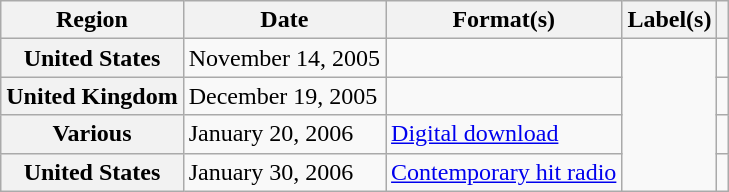<table class="wikitable plainrowheaders">
<tr>
<th scope="col">Region</th>
<th scope="col">Date</th>
<th scope="col">Format(s)</th>
<th scope="col">Label(s)</th>
<th scope="col"></th>
</tr>
<tr>
<th scope="row">United States</th>
<td>November 14, 2005</td>
<td></td>
<td rowspan="4"></td>
<td align="center"></td>
</tr>
<tr>
<th scope="row">United Kingdom</th>
<td>December 19, 2005</td>
<td></td>
<td align="center"></td>
</tr>
<tr>
<th scope="row">Various</th>
<td>January 20, 2006</td>
<td><a href='#'>Digital download</a></td>
<td align="center"></td>
</tr>
<tr>
<th scope="row">United States</th>
<td>January 30, 2006</td>
<td><a href='#'>Contemporary hit radio</a></td>
<td align="center"></td>
</tr>
</table>
